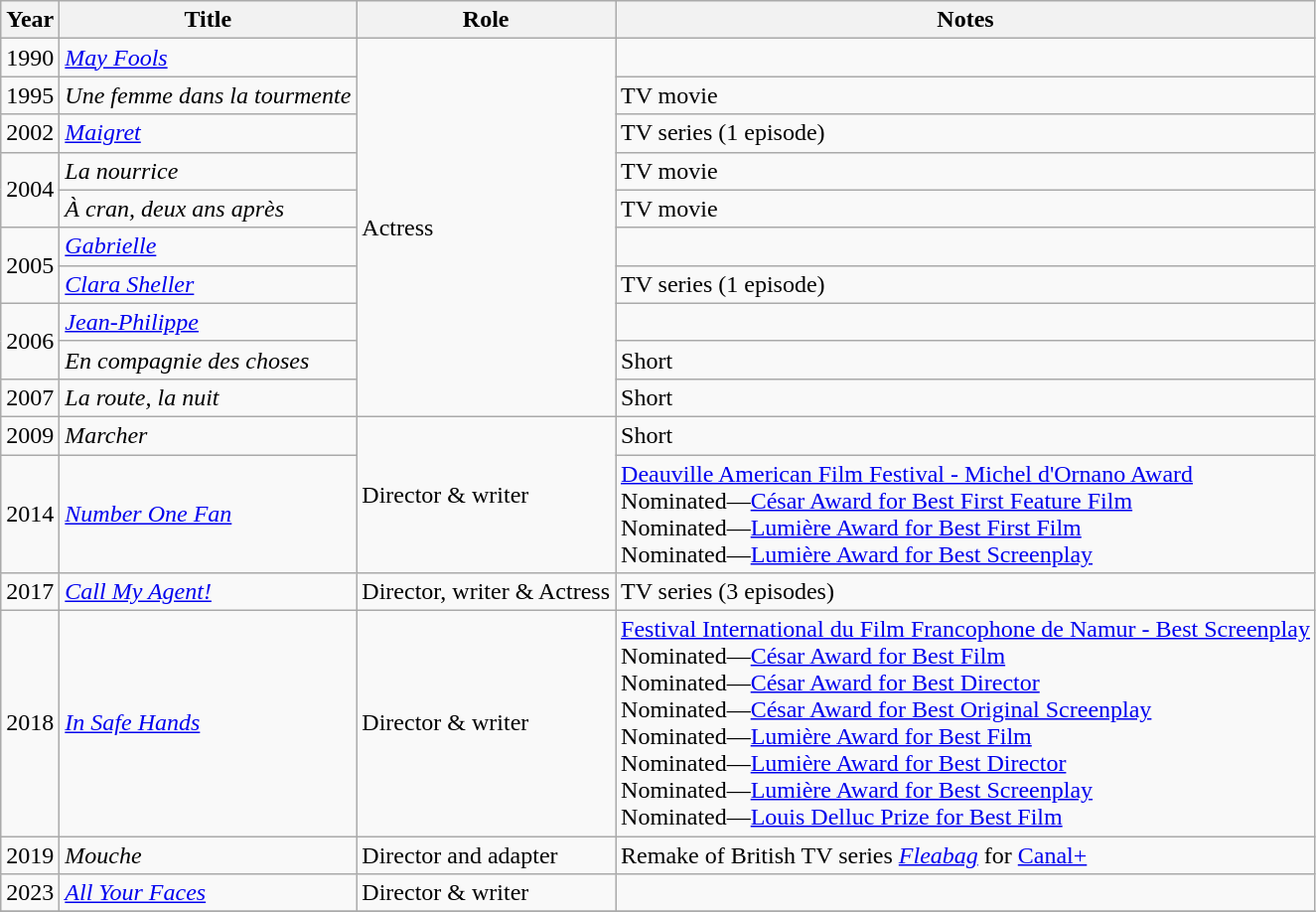<table class="wikitable">
<tr>
<th>Year</th>
<th>Title</th>
<th>Role</th>
<th>Notes</th>
</tr>
<tr>
<td>1990</td>
<td><em><a href='#'>May Fools</a></em></td>
<td rowspan=10>Actress</td>
<td></td>
</tr>
<tr>
<td>1995</td>
<td><em>Une femme dans la tourmente</em></td>
<td>TV movie</td>
</tr>
<tr>
<td>2002</td>
<td><em><a href='#'>Maigret</a></em></td>
<td>TV series (1 episode)</td>
</tr>
<tr>
<td rowspan=2>2004</td>
<td><em>La nourrice</em></td>
<td>TV movie</td>
</tr>
<tr>
<td><em>À cran, deux ans après</em></td>
<td>TV movie</td>
</tr>
<tr>
<td rowspan=2>2005</td>
<td><em><a href='#'>Gabrielle</a></em></td>
<td></td>
</tr>
<tr>
<td><em><a href='#'>Clara Sheller</a></em></td>
<td>TV series (1 episode)</td>
</tr>
<tr>
<td rowspan=2>2006</td>
<td><em><a href='#'>Jean-Philippe</a></em></td>
<td></td>
</tr>
<tr>
<td><em>En compagnie des choses</em></td>
<td>Short</td>
</tr>
<tr>
<td>2007</td>
<td><em>La route, la nuit</em></td>
<td>Short</td>
</tr>
<tr>
<td>2009</td>
<td><em>Marcher</em></td>
<td rowspan=2>Director & writer</td>
<td>Short</td>
</tr>
<tr>
<td>2014</td>
<td><em><a href='#'>Number One Fan</a></em></td>
<td><a href='#'>Deauville American Film Festival - Michel d'Ornano Award</a><br>Nominated—<a href='#'>César Award for Best First Feature Film</a><br>Nominated—<a href='#'>Lumière Award for Best First Film</a><br>Nominated—<a href='#'>Lumière Award for Best Screenplay</a></td>
</tr>
<tr>
<td>2017</td>
<td><em><a href='#'>Call My Agent!</a></em></td>
<td>Director, writer & Actress</td>
<td>TV series (3 episodes)</td>
</tr>
<tr>
<td>2018</td>
<td><em><a href='#'>In Safe Hands</a></em></td>
<td>Director & writer</td>
<td><a href='#'>Festival International du Film Francophone de Namur - Best Screenplay</a><br>Nominated—<a href='#'>César Award for Best Film</a><br>Nominated—<a href='#'>César Award for Best Director</a><br>Nominated—<a href='#'>César Award for Best Original Screenplay</a><br>Nominated—<a href='#'>Lumière Award for Best Film</a><br>Nominated—<a href='#'>Lumière Award for Best Director</a><br>Nominated—<a href='#'>Lumière Award for Best Screenplay</a><br>Nominated—<a href='#'>Louis Delluc Prize for Best Film</a></td>
</tr>
<tr>
<td>2019</td>
<td><em>Mouche</em></td>
<td>Director and adapter</td>
<td>Remake of British TV series <em><a href='#'>Fleabag</a></em> for <a href='#'>Canal+</a></td>
</tr>
<tr>
<td>2023</td>
<td><em><a href='#'>All Your Faces</a></em></td>
<td>Director & writer</td>
<td></td>
</tr>
<tr>
</tr>
</table>
